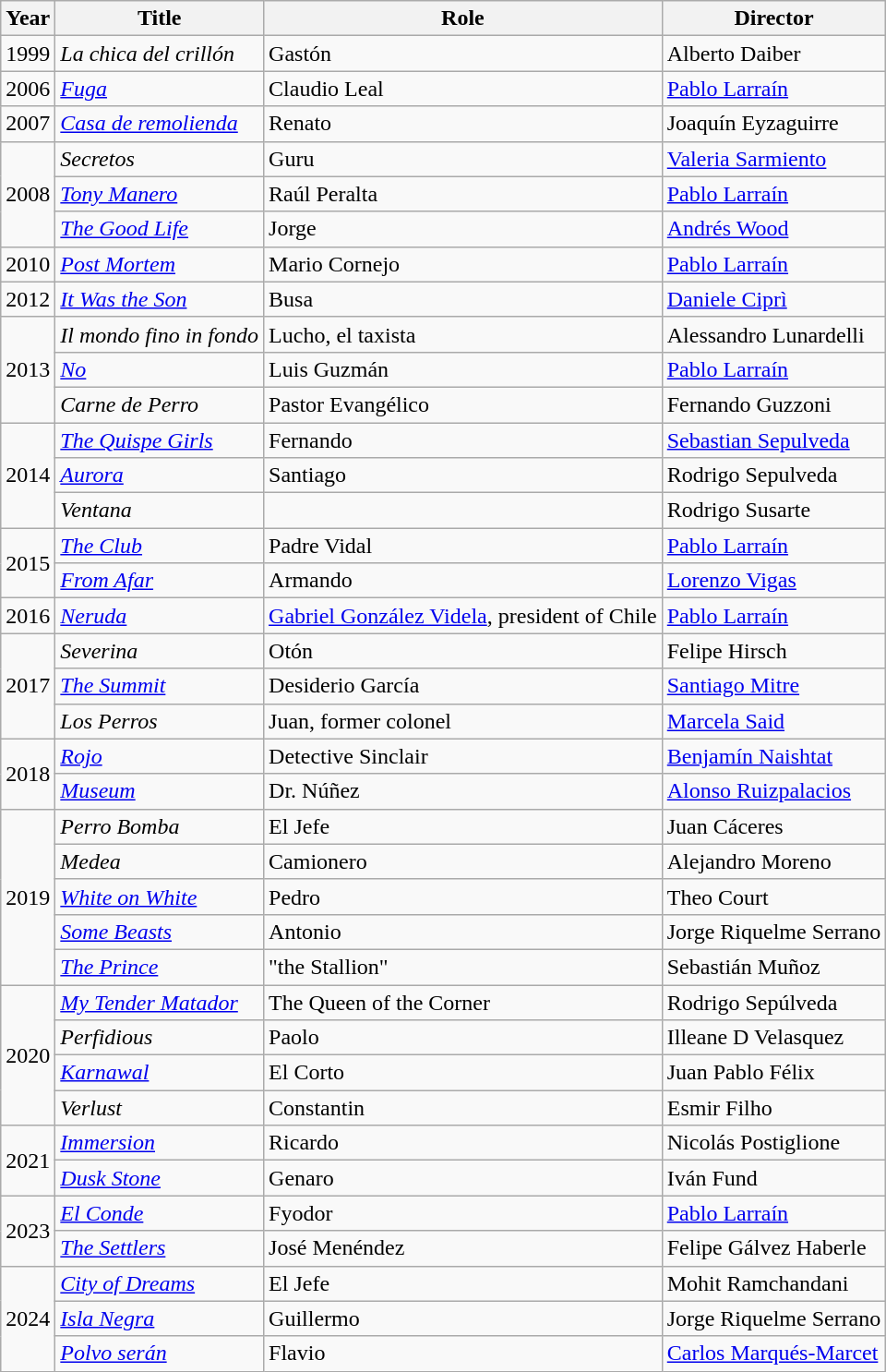<table class="wikitable sortable">
<tr>
<th>Year</th>
<th>Title</th>
<th>Role</th>
<th class="unsortable">Director</th>
</tr>
<tr>
<td>1999</td>
<td><em>La chica del crillón</em></td>
<td>Gastón</td>
<td>Alberto Daiber</td>
</tr>
<tr>
<td>2006</td>
<td><em><a href='#'>Fuga</a></em></td>
<td>Claudio Leal</td>
<td><a href='#'>Pablo Larraín</a></td>
</tr>
<tr>
<td>2007</td>
<td><em><a href='#'>Casa de remolienda</a></em></td>
<td>Renato</td>
<td>Joaquín Eyzaguirre</td>
</tr>
<tr>
<td rowspan=3>2008</td>
<td><em>Secretos</em></td>
<td>Guru</td>
<td><a href='#'>Valeria Sarmiento</a></td>
</tr>
<tr>
<td><em><a href='#'>Tony Manero</a></em></td>
<td>Raúl Peralta</td>
<td><a href='#'>Pablo Larraín</a></td>
</tr>
<tr>
<td><em><a href='#'>The Good Life</a></em></td>
<td>Jorge</td>
<td><a href='#'>Andrés Wood</a></td>
</tr>
<tr>
<td>2010</td>
<td><em><a href='#'>Post Mortem</a></em></td>
<td>Mario Cornejo</td>
<td><a href='#'>Pablo Larraín</a></td>
</tr>
<tr>
<td>2012</td>
<td><em><a href='#'>It Was the Son</a></em></td>
<td>Busa</td>
<td><a href='#'>Daniele Ciprì</a></td>
</tr>
<tr>
<td rowspan=3>2013</td>
<td><em>Il mondo fino in fondo</em></td>
<td>Lucho, el taxista</td>
<td>Alessandro Lunardelli</td>
</tr>
<tr>
<td><em><a href='#'>No</a></em></td>
<td>Luis Guzmán</td>
<td><a href='#'>Pablo Larraín</a></td>
</tr>
<tr>
<td><em>Carne de Perro</em></td>
<td>Pastor Evangélico</td>
<td>Fernando Guzzoni</td>
</tr>
<tr>
<td rowspan=3>2014</td>
<td><em><a href='#'>The Quispe Girls</a></em></td>
<td>Fernando</td>
<td><a href='#'>Sebastian Sepulveda</a></td>
</tr>
<tr>
<td><em><a href='#'>Aurora</a></em></td>
<td>Santiago</td>
<td>Rodrigo Sepulveda</td>
</tr>
<tr>
<td><em>Ventana</em></td>
<td></td>
<td>Rodrigo Susarte</td>
</tr>
<tr>
<td rowspan=2>2015</td>
<td><em><a href='#'>The Club</a></em></td>
<td>Padre Vidal</td>
<td><a href='#'>Pablo Larraín</a></td>
</tr>
<tr>
<td><em><a href='#'>From Afar</a></em></td>
<td>Armando</td>
<td><a href='#'>Lorenzo Vigas</a></td>
</tr>
<tr>
<td>2016</td>
<td><em><a href='#'>Neruda</a></em></td>
<td><a href='#'>Gabriel González Videla</a>, president of Chile</td>
<td><a href='#'>Pablo Larraín</a></td>
</tr>
<tr>
<td rowspan=3>2017</td>
<td><em>Severina</em></td>
<td>Otón</td>
<td>Felipe Hirsch</td>
</tr>
<tr>
<td><em><a href='#'>The Summit</a></em></td>
<td>Desiderio García</td>
<td><a href='#'>Santiago Mitre</a></td>
</tr>
<tr>
<td><em>Los Perros</em></td>
<td>Juan, former colonel</td>
<td><a href='#'>Marcela Said</a></td>
</tr>
<tr>
<td rowspan=2>2018</td>
<td><em><a href='#'>Rojo</a></em></td>
<td>Detective Sinclair</td>
<td><a href='#'>Benjamín Naishtat</a></td>
</tr>
<tr>
<td><em><a href='#'>Museum</a></em></td>
<td>Dr. Núñez</td>
<td><a href='#'>Alonso Ruizpalacios</a></td>
</tr>
<tr>
<td rowspan=5>2019</td>
<td><em>Perro Bomba</em></td>
<td>El Jefe</td>
<td>Juan Cáceres</td>
</tr>
<tr>
<td><em>Medea</em></td>
<td>Camionero</td>
<td>Alejandro Moreno</td>
</tr>
<tr>
<td><em><a href='#'>White on White</a></em></td>
<td>Pedro</td>
<td>Theo Court</td>
</tr>
<tr>
<td><em><a href='#'>Some Beasts</a></em></td>
<td>Antonio</td>
<td>Jorge Riquelme Serrano</td>
</tr>
<tr>
<td><em><a href='#'>The Prince</a></em></td>
<td>"the Stallion"</td>
<td>Sebastián Muñoz</td>
</tr>
<tr>
<td rowspan=4>2020</td>
<td><em><a href='#'>My Tender Matador</a></em></td>
<td>The Queen of the Corner</td>
<td>Rodrigo Sepúlveda</td>
</tr>
<tr>
<td><em>Perfidious</em></td>
<td>Paolo</td>
<td>Illeane D Velasquez</td>
</tr>
<tr>
<td><em><a href='#'>Karnawal</a></em></td>
<td>El Corto</td>
<td>Juan Pablo Félix</td>
</tr>
<tr>
<td><em>Verlust</em></td>
<td>Constantin</td>
<td>Esmir Filho</td>
</tr>
<tr>
<td rowspan=2>2021</td>
<td><em><a href='#'>Immersion</a></em></td>
<td>Ricardo</td>
<td>Nicolás Postiglione</td>
</tr>
<tr>
<td><em><a href='#'>Dusk Stone</a></em></td>
<td>Genaro</td>
<td>Iván Fund</td>
</tr>
<tr>
<td rowspan="2">2023</td>
<td><em><a href='#'>El Conde</a></em></td>
<td>Fyodor</td>
<td><a href='#'>Pablo Larraín</a></td>
</tr>
<tr>
<td><em><a href='#'>The Settlers</a></em></td>
<td>José Menéndez</td>
<td>Felipe Gálvez Haberle</td>
</tr>
<tr>
<td rowspan="3">2024</td>
<td><em><a href='#'>City of Dreams</a></em></td>
<td>El Jefe</td>
<td>Mohit Ramchandani</td>
</tr>
<tr>
<td><em><a href='#'>Isla Negra</a></em></td>
<td>Guillermo</td>
<td>Jorge Riquelme Serrano</td>
</tr>
<tr>
<td><em><a href='#'>Polvo serán</a></em></td>
<td>Flavio</td>
<td><a href='#'>Carlos Marqués-Marcet</a></td>
</tr>
</table>
